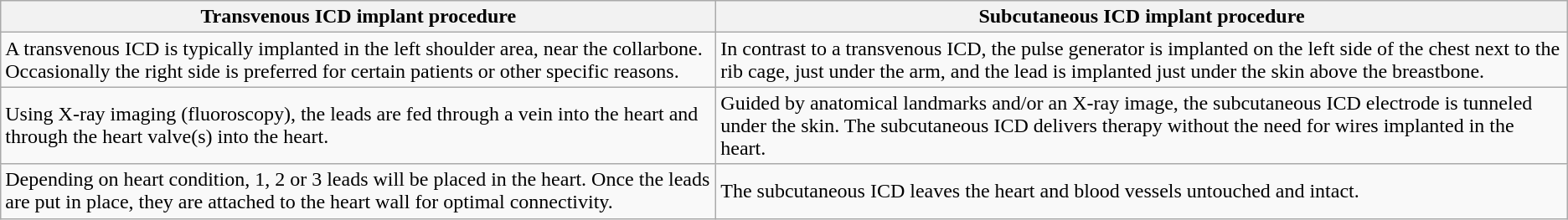<table class="wikitable">
<tr>
<th>Transvenous ICD implant procedure</th>
<th>Subcutaneous ICD implant procedure</th>
</tr>
<tr>
<td>A transvenous ICD is typically implanted in the left shoulder area, near the collarbone. Occasionally the right side is preferred for certain patients or other specific reasons.</td>
<td>In contrast to a transvenous ICD, the pulse generator is implanted on the left side of the chest next to the rib cage, just under the arm, and the lead is implanted just under the skin above the breastbone.</td>
</tr>
<tr>
<td>Using X-ray imaging (fluoroscopy), the leads are fed through a vein into the heart and through the heart valve(s) into the heart.</td>
<td>Guided by anatomical landmarks and/or an X-ray image, the subcutaneous ICD electrode is tunneled under the skin. The subcutaneous ICD delivers therapy without the need for wires implanted in the heart.</td>
</tr>
<tr>
<td>Depending on heart condition, 1, 2 or 3 leads will be placed in the heart. Once the leads are put in place, they are attached to the heart wall for optimal connectivity.</td>
<td>The subcutaneous ICD leaves the heart and blood vessels untouched and intact.</td>
</tr>
</table>
